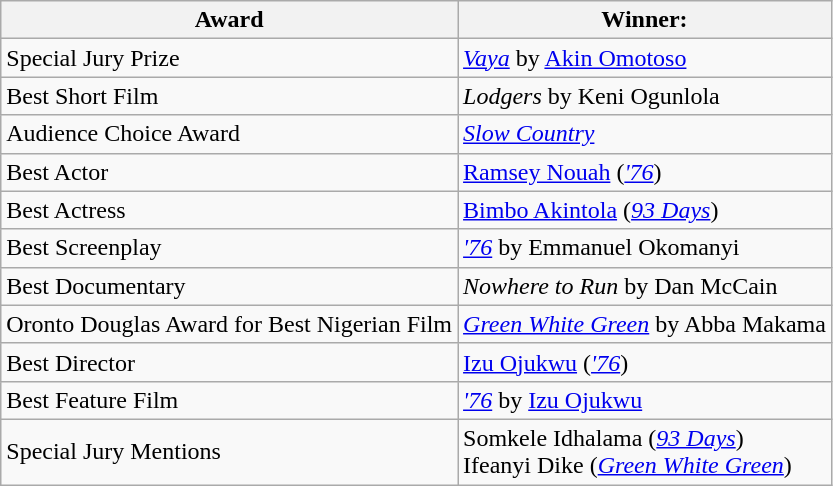<table class="wikitable">
<tr>
<th>Award</th>
<th>Winner:</th>
</tr>
<tr>
<td>Special Jury Prize</td>
<td><em><a href='#'>Vaya</a></em> by <a href='#'>Akin Omotoso</a></td>
</tr>
<tr>
<td>Best Short Film</td>
<td><em>Lodgers</em> by Keni Ogunlola</td>
</tr>
<tr>
<td>Audience Choice Award</td>
<td><em><a href='#'>Slow Country</a></em></td>
</tr>
<tr>
<td>Best Actor</td>
<td><a href='#'>Ramsey Nouah</a> (<em><a href='#'>'76</a></em>)</td>
</tr>
<tr>
<td>Best Actress</td>
<td><a href='#'>Bimbo Akintola</a> (<em><a href='#'>93 Days</a></em>)</td>
</tr>
<tr>
<td>Best Screenplay</td>
<td><em><a href='#'>'76</a></em> by Emmanuel Okomanyi</td>
</tr>
<tr>
<td>Best Documentary</td>
<td><em>Nowhere to Run</em> by Dan McCain</td>
</tr>
<tr>
<td>Oronto Douglas Award for Best Nigerian Film</td>
<td><em><a href='#'>Green White Green</a></em> by Abba Makama</td>
</tr>
<tr>
<td>Best Director</td>
<td><a href='#'>Izu Ojukwu</a> (<em><a href='#'>'76</a></em>)</td>
</tr>
<tr>
<td>Best Feature Film</td>
<td><em><a href='#'>'76</a></em> by <a href='#'>Izu Ojukwu</a></td>
</tr>
<tr>
<td>Special Jury Mentions</td>
<td>Somkele Idhalama (<em><a href='#'>93 Days</a></em>)<br>Ifeanyi Dike (<em><a href='#'>Green White Green</a></em>)</td>
</tr>
</table>
